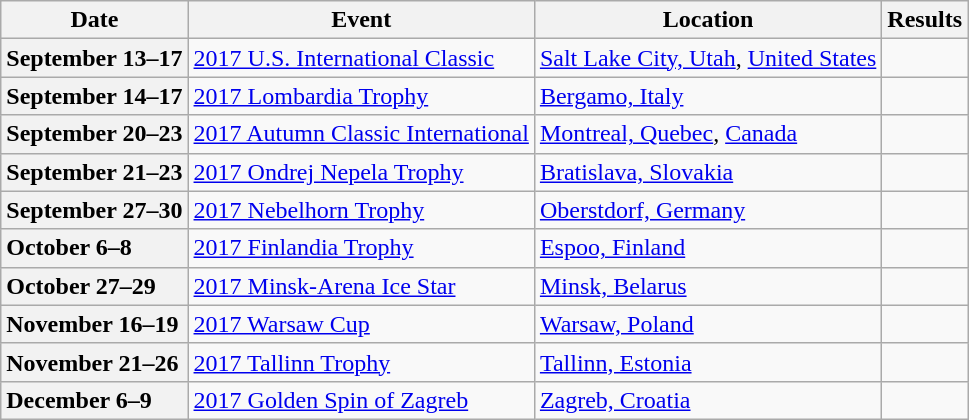<table class="wikitable unsortable" style="text-align:left">
<tr>
<th scope="col">Date</th>
<th scope="col">Event</th>
<th scope="col">Location</th>
<th scope="col">Results</th>
</tr>
<tr>
<th scope="row" style="text-align:left">September 13–17</th>
<td> <a href='#'>2017 U.S. International Classic</a></td>
<td><a href='#'>Salt Lake City, Utah</a>, <a href='#'>United States</a></td>
<td></td>
</tr>
<tr>
<th scope="row" style="text-align:left">September 14–17</th>
<td> <a href='#'>2017 Lombardia Trophy</a></td>
<td><a href='#'>Bergamo, Italy</a></td>
<td></td>
</tr>
<tr>
<th scope="row" style="text-align:left">September 20–23</th>
<td> <a href='#'>2017 Autumn Classic International</a></td>
<td><a href='#'>Montreal, Quebec</a>, <a href='#'>Canada</a></td>
<td></td>
</tr>
<tr>
<th scope="row" style="text-align:left">September 21–23</th>
<td> <a href='#'>2017 Ondrej Nepela Trophy</a></td>
<td><a href='#'>Bratislava, Slovakia</a></td>
<td></td>
</tr>
<tr>
<th scope="row" style="text-align:left">September 27–30</th>
<td> <a href='#'>2017 Nebelhorn Trophy</a></td>
<td><a href='#'>Oberstdorf, Germany</a></td>
<td></td>
</tr>
<tr>
<th scope="row" style="text-align:left">October 6–8</th>
<td> <a href='#'>2017 Finlandia Trophy</a></td>
<td><a href='#'>Espoo, Finland</a></td>
<td></td>
</tr>
<tr>
<th scope="row" style="text-align:left">October 27–29</th>
<td> <a href='#'>2017 Minsk-Arena Ice Star</a></td>
<td><a href='#'>Minsk, Belarus</a></td>
<td></td>
</tr>
<tr>
<th scope="row" style="text-align:left">November 16–19</th>
<td> <a href='#'>2017 Warsaw Cup</a></td>
<td><a href='#'>Warsaw, Poland</a></td>
<td></td>
</tr>
<tr>
<th scope="row" style="text-align:left">November 21–26</th>
<td> <a href='#'>2017 Tallinn Trophy</a></td>
<td><a href='#'>Tallinn, Estonia</a></td>
<td></td>
</tr>
<tr>
<th scope="row" style="text-align:left">December 6–9</th>
<td> <a href='#'>2017 Golden Spin of Zagreb</a></td>
<td><a href='#'>Zagreb, Croatia</a></td>
<td></td>
</tr>
</table>
